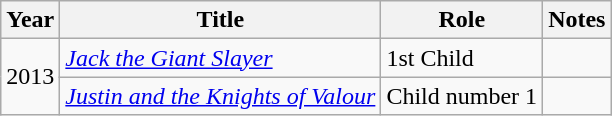<table class="wikitable">
<tr>
<th>Year</th>
<th>Title</th>
<th>Role</th>
<th>Notes</th>
</tr>
<tr>
<td rowspan="2">2013</td>
<td><em><a href='#'>Jack the Giant Slayer</a></em></td>
<td>1st Child</td>
<td></td>
</tr>
<tr>
<td><em><a href='#'>Justin and the Knights of Valour</a></em></td>
<td>Child number 1</td>
<td></td>
</tr>
</table>
